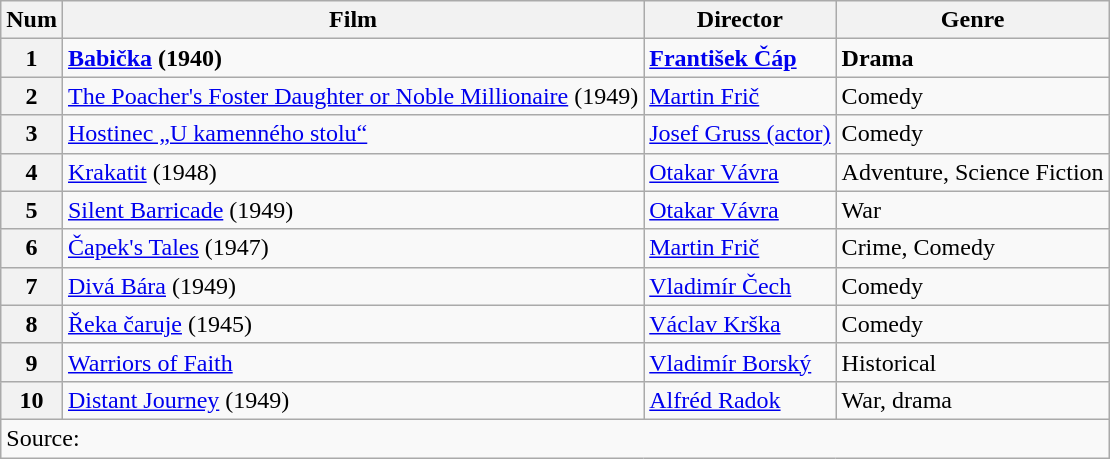<table class="wikitable">
<tr>
<th>Num</th>
<th>Film</th>
<th>Director</th>
<th>Genre</th>
</tr>
<tr>
<th><strong>1</strong></th>
<td><strong><a href='#'>Babička</a> (1940)</strong></td>
<td><strong><a href='#'>František Čáp</a></strong></td>
<td><strong>Drama</strong></td>
</tr>
<tr>
<th>2</th>
<td><a href='#'>The Poacher's Foster Daughter or Noble Millionaire</a> (1949)</td>
<td><a href='#'>Martin Frič</a></td>
<td>Comedy</td>
</tr>
<tr>
<th>3</th>
<td><a href='#'>Hostinec „U kamenného stolu“</a></td>
<td><a href='#'>Josef Gruss (actor)</a></td>
<td>Comedy</td>
</tr>
<tr>
<th>4</th>
<td><a href='#'>Krakatit</a> (1948)</td>
<td><a href='#'>Otakar Vávra</a></td>
<td>Adventure, Science Fiction</td>
</tr>
<tr>
<th>5</th>
<td><a href='#'>Silent Barricade</a> (1949)</td>
<td><a href='#'>Otakar Vávra</a></td>
<td>War</td>
</tr>
<tr>
<th>6</th>
<td><a href='#'>Čapek's Tales</a> (1947)</td>
<td><a href='#'>Martin Frič</a></td>
<td>Crime, Comedy</td>
</tr>
<tr>
<th>7</th>
<td><a href='#'>Divá Bára</a> (1949)</td>
<td><a href='#'>Vladimír Čech</a></td>
<td>Comedy</td>
</tr>
<tr>
<th>8</th>
<td><a href='#'>Řeka čaruje</a> (1945)</td>
<td><a href='#'>Václav Krška</a></td>
<td>Comedy</td>
</tr>
<tr>
<th>9</th>
<td><a href='#'>Warriors of Faith</a></td>
<td><a href='#'>Vladimír Borský</a></td>
<td>Historical</td>
</tr>
<tr>
<th>10</th>
<td><a href='#'>Distant Journey</a> (1949)</td>
<td><a href='#'>Alfréd Radok</a></td>
<td>War, drama</td>
</tr>
<tr>
<td colspan="4">Source:</td>
</tr>
</table>
